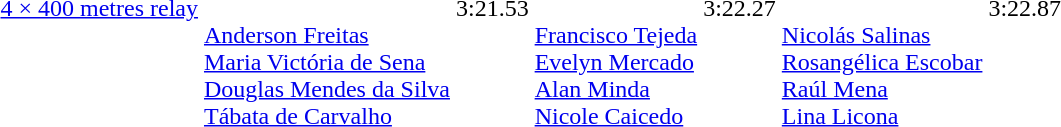<table>
<tr valign="top">
<td><a href='#'>4 × 400 metres relay</a></td>
<td><br><a href='#'>Anderson Freitas</a><br><a href='#'>Maria Victória de Sena</a><br><a href='#'>Douglas Mendes da Silva</a><br><a href='#'>Tábata de Carvalho</a></td>
<td>3:21.53 </td>
<td><br><a href='#'>Francisco Tejeda</a><br><a href='#'>Evelyn Mercado</a><br><a href='#'>Alan Minda</a><br><a href='#'>Nicole Caicedo</a></td>
<td>3:22.27 </td>
<td><br><a href='#'>Nicolás Salinas</a><br><a href='#'>Rosangélica Escobar</a><br><a href='#'>Raúl Mena</a><br><a href='#'>Lina Licona</a></td>
<td>3:22.87</td>
</tr>
</table>
